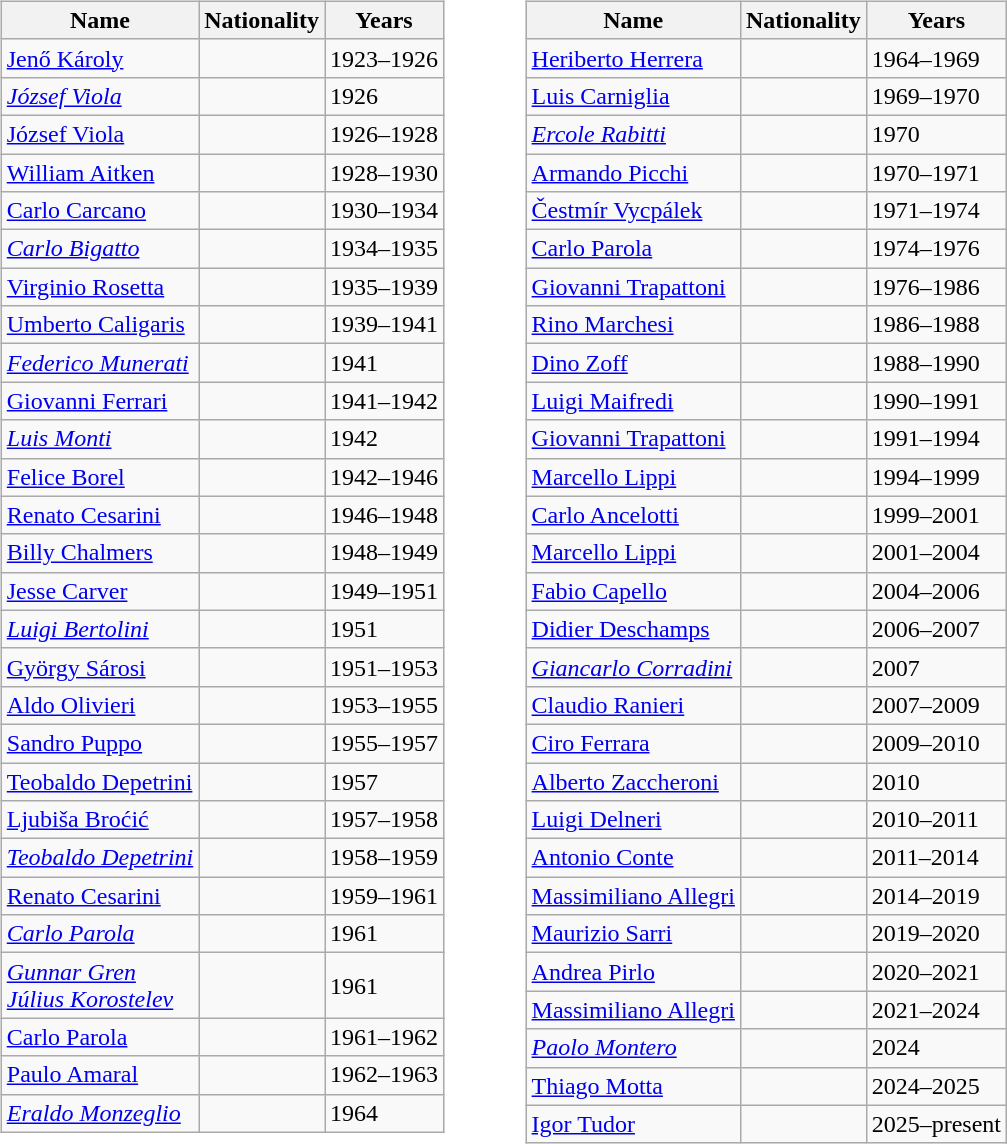<table>
<tr>
<td width="10"> </td>
<td valign="top"><br><table class="wikitable" style="text-align: center">
<tr>
<th>Name</th>
<th>Nationality</th>
<th>Years</th>
</tr>
<tr>
<td align=left><a href='#'>Jenő Károly</a></td>
<td></td>
<td align=left>1923–1926</td>
</tr>
<tr>
<td align=left><em><a href='#'>József Viola</a></em></td>
<td></td>
<td align=left>1926</td>
</tr>
<tr>
<td align=left><a href='#'>József Viola</a></td>
<td></td>
<td align=left>1926–1928</td>
</tr>
<tr>
<td align=left><a href='#'>William Aitken</a></td>
<td></td>
<td align=left>1928–1930</td>
</tr>
<tr>
<td align=left><a href='#'>Carlo Carcano</a></td>
<td></td>
<td align=left>1930–1934</td>
</tr>
<tr>
<td align=left><em><a href='#'>Carlo Bigatto</a></em><br><em></em></td>
<td><br></td>
<td align=left>1934–1935</td>
</tr>
<tr>
<td align=left><a href='#'>Virginio Rosetta</a></td>
<td></td>
<td align=left>1935–1939</td>
</tr>
<tr>
<td align=left><a href='#'>Umberto Caligaris</a></td>
<td></td>
<td align=left>1939–1941</td>
</tr>
<tr>
<td align=left><em><a href='#'>Federico Munerati</a></em></td>
<td></td>
<td align=left>1941</td>
</tr>
<tr>
<td align=left><a href='#'>Giovanni Ferrari</a></td>
<td></td>
<td align=left>1941–1942</td>
</tr>
<tr>
<td align=left><em><a href='#'>Luis Monti</a></em></td>
<td> </td>
<td align=left>1942</td>
</tr>
<tr>
<td align=left><a href='#'>Felice Borel</a></td>
<td></td>
<td align=left>1942–1946</td>
</tr>
<tr>
<td align=left><a href='#'>Renato Cesarini</a></td>
<td> </td>
<td align=left>1946–1948</td>
</tr>
<tr>
<td align=left><a href='#'>Billy Chalmers</a></td>
<td></td>
<td align=left>1948–1949</td>
</tr>
<tr>
<td align=left><a href='#'>Jesse Carver</a></td>
<td></td>
<td align=left>1949–1951</td>
</tr>
<tr>
<td align=left><em><a href='#'>Luigi Bertolini</a></em></td>
<td></td>
<td align=left>1951</td>
</tr>
<tr>
<td align=left><a href='#'>György Sárosi</a></td>
<td></td>
<td align=left>1951–1953</td>
</tr>
<tr>
<td align=left><a href='#'>Aldo Olivieri</a></td>
<td></td>
<td align=left>1953–1955</td>
</tr>
<tr>
<td align=left><a href='#'>Sandro Puppo</a></td>
<td></td>
<td align=left>1955–1957</td>
</tr>
<tr>
<td align=left><a href='#'>Teobaldo Depetrini</a></td>
<td></td>
<td align=left>1957</td>
</tr>
<tr>
<td style="text-align:left;"><a href='#'>Ljubiša Broćić</a></td>
<td></td>
<td style="text-align:left;">1957–1958</td>
</tr>
<tr>
<td style="text-align:left;"><em><a href='#'>Teobaldo Depetrini</a></em></td>
<td></td>
<td style="text-align:left;">1958–1959</td>
</tr>
<tr>
<td align=left><a href='#'>Renato Cesarini</a></td>
<td> </td>
<td align=left>1959–1961</td>
</tr>
<tr>
<td align=left><em><a href='#'>Carlo Parola</a></em></td>
<td></td>
<td align=left>1961</td>
</tr>
<tr>
<td align=left><em><a href='#'>Gunnar Gren</a></em><br><em><a href='#'>Július Korostelev</a></em></td>
<td><br></td>
<td align=left>1961</td>
</tr>
<tr>
<td align=left><a href='#'>Carlo Parola</a></td>
<td></td>
<td align=left>1961–1962</td>
</tr>
<tr>
<td align=left><a href='#'>Paulo Amaral</a></td>
<td></td>
<td align=left>1962–1963</td>
</tr>
<tr>
<td align=left><em><a href='#'>Eraldo Monzeglio</a></em></td>
<td></td>
<td align=left>1964</td>
</tr>
</table>
</td>
<td width="30"> </td>
<td valign="top"><br><table class="wikitable" style="text-align: center">
<tr>
<th>Name</th>
<th>Nationality</th>
<th>Years</th>
</tr>
<tr>
<td align=left><a href='#'>Heriberto Herrera</a></td>
<td> </td>
<td align=left>1964–1969</td>
</tr>
<tr>
<td align=left><a href='#'>Luis Carniglia</a></td>
<td></td>
<td align=left>1969–1970</td>
</tr>
<tr>
<td align=left><em><a href='#'>Ercole Rabitti</a></em></td>
<td></td>
<td align=left>1970</td>
</tr>
<tr>
<td align=left><a href='#'>Armando Picchi</a></td>
<td></td>
<td align=left>1970–1971</td>
</tr>
<tr>
<td align=left><a href='#'>Čestmír Vycpálek</a></td>
<td></td>
<td align=left>1971–1974</td>
</tr>
<tr>
<td align=left><a href='#'>Carlo Parola</a></td>
<td></td>
<td align=left>1974–1976</td>
</tr>
<tr>
<td align=left><a href='#'>Giovanni Trapattoni</a></td>
<td></td>
<td align=left>1976–1986</td>
</tr>
<tr>
<td align=left><a href='#'>Rino Marchesi</a></td>
<td></td>
<td align=left>1986–1988</td>
</tr>
<tr>
<td align=left><a href='#'>Dino Zoff</a></td>
<td></td>
<td align=left>1988–1990</td>
</tr>
<tr>
<td align=left><a href='#'>Luigi Maifredi</a></td>
<td></td>
<td align=left>1990–1991</td>
</tr>
<tr>
<td align=left><a href='#'>Giovanni Trapattoni</a></td>
<td></td>
<td align=left>1991–1994</td>
</tr>
<tr>
<td align=left><a href='#'>Marcello Lippi</a></td>
<td></td>
<td align=left>1994–1999</td>
</tr>
<tr>
<td align=left><a href='#'>Carlo Ancelotti</a></td>
<td></td>
<td align=left>1999–2001</td>
</tr>
<tr>
<td align=left><a href='#'>Marcello Lippi</a></td>
<td></td>
<td align=left>2001–2004</td>
</tr>
<tr>
<td align=left><a href='#'>Fabio Capello</a></td>
<td></td>
<td align=left>2004–2006</td>
</tr>
<tr>
<td align=left><a href='#'>Didier Deschamps</a></td>
<td></td>
<td align=left>2006–2007</td>
</tr>
<tr>
<td align=left><em><a href='#'>Giancarlo Corradini</a></em></td>
<td></td>
<td align=left>2007</td>
</tr>
<tr>
<td align=left><a href='#'>Claudio Ranieri</a></td>
<td></td>
<td align=left>2007–2009</td>
</tr>
<tr>
<td align=left><a href='#'>Ciro Ferrara</a></td>
<td></td>
<td align=left>2009–2010</td>
</tr>
<tr>
<td align=left><a href='#'>Alberto Zaccheroni</a></td>
<td></td>
<td align=left>2010</td>
</tr>
<tr>
<td align=left><a href='#'>Luigi Delneri</a></td>
<td></td>
<td align=left>2010–2011</td>
</tr>
<tr>
<td align=left><a href='#'>Antonio Conte</a></td>
<td></td>
<td align=left>2011–2014</td>
</tr>
<tr>
<td align=left><a href='#'>Massimiliano Allegri</a></td>
<td></td>
<td align=left>2014–2019</td>
</tr>
<tr>
<td align=left><a href='#'>Maurizio Sarri</a></td>
<td></td>
<td align=left>2019–2020</td>
</tr>
<tr>
<td align=left><a href='#'>Andrea Pirlo</a></td>
<td></td>
<td align=left>2020–2021</td>
</tr>
<tr>
<td align=left><a href='#'>Massimiliano Allegri</a></td>
<td></td>
<td align=left>2021–2024</td>
</tr>
<tr>
<td align=left><em><a href='#'>Paolo Montero</a></em></td>
<td></td>
<td align=left>2024</td>
</tr>
<tr>
<td align=left><a href='#'>Thiago Motta</a></td>
<td></td>
<td align=left>2024–2025</td>
</tr>
<tr>
<td align=left><a href='#'>Igor Tudor</a></td>
<td></td>
<td align=left>2025–present</td>
</tr>
</table>
</td>
</tr>
</table>
